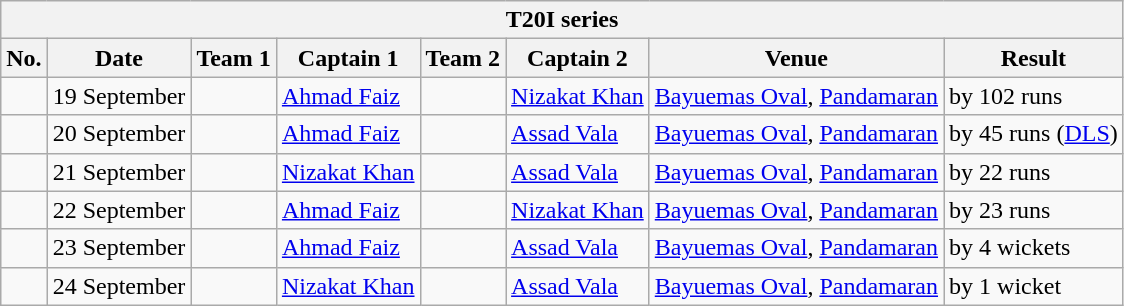<table class="wikitable">
<tr>
<th colspan="9">T20I series</th>
</tr>
<tr>
<th>No.</th>
<th>Date</th>
<th>Team 1</th>
<th>Captain 1</th>
<th>Team 2</th>
<th>Captain 2</th>
<th>Venue</th>
<th>Result</th>
</tr>
<tr>
<td></td>
<td>19 September</td>
<td></td>
<td><a href='#'>Ahmad Faiz</a></td>
<td></td>
<td><a href='#'>Nizakat Khan</a></td>
<td><a href='#'>Bayuemas Oval</a>, <a href='#'>Pandamaran</a></td>
<td> by 102 runs</td>
</tr>
<tr>
<td></td>
<td>20 September</td>
<td></td>
<td><a href='#'>Ahmad Faiz</a></td>
<td></td>
<td><a href='#'>Assad Vala</a></td>
<td><a href='#'>Bayuemas Oval</a>, <a href='#'>Pandamaran</a></td>
<td> by 45 runs (<a href='#'>DLS</a>)</td>
</tr>
<tr>
<td></td>
<td>21 September</td>
<td></td>
<td><a href='#'>Nizakat Khan</a></td>
<td></td>
<td><a href='#'>Assad Vala</a></td>
<td><a href='#'>Bayuemas Oval</a>, <a href='#'>Pandamaran</a></td>
<td> by 22 runs</td>
</tr>
<tr>
<td></td>
<td>22 September</td>
<td></td>
<td><a href='#'>Ahmad Faiz</a></td>
<td></td>
<td><a href='#'>Nizakat Khan</a></td>
<td><a href='#'>Bayuemas Oval</a>, <a href='#'>Pandamaran</a></td>
<td> by 23 runs</td>
</tr>
<tr>
<td></td>
<td>23 September</td>
<td></td>
<td><a href='#'>Ahmad Faiz</a></td>
<td></td>
<td><a href='#'>Assad Vala</a></td>
<td><a href='#'>Bayuemas Oval</a>, <a href='#'>Pandamaran</a></td>
<td> by 4 wickets</td>
</tr>
<tr>
<td></td>
<td>24 September</td>
<td></td>
<td><a href='#'>Nizakat Khan</a></td>
<td></td>
<td><a href='#'>Assad Vala</a></td>
<td><a href='#'>Bayuemas Oval</a>, <a href='#'>Pandamaran</a></td>
<td> by 1 wicket</td>
</tr>
</table>
